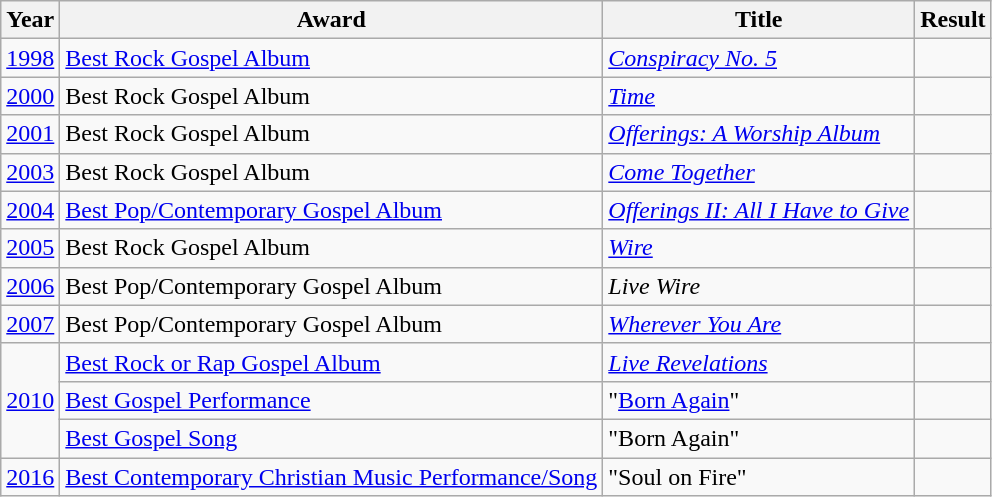<table class="wikitable">
<tr>
<th>Year</th>
<th>Award</th>
<th>Title</th>
<th>Result</th>
</tr>
<tr>
<td><a href='#'>1998</a></td>
<td><a href='#'>Best Rock Gospel Album</a></td>
<td><em><a href='#'>Conspiracy No. 5</a></em></td>
<td></td>
</tr>
<tr>
<td><a href='#'>2000</a></td>
<td>Best Rock Gospel Album</td>
<td><em><a href='#'>Time</a></em></td>
<td></td>
</tr>
<tr>
<td><a href='#'>2001</a></td>
<td>Best Rock Gospel Album</td>
<td><em><a href='#'>Offerings: A Worship Album</a></em></td>
<td></td>
</tr>
<tr>
<td><a href='#'>2003</a></td>
<td>Best Rock Gospel Album</td>
<td><em><a href='#'>Come Together</a></em></td>
<td></td>
</tr>
<tr>
<td><a href='#'>2004</a></td>
<td><a href='#'>Best Pop/Contemporary Gospel Album</a></td>
<td><em><a href='#'>Offerings II: All I Have to Give</a></em></td>
<td></td>
</tr>
<tr>
<td><a href='#'>2005</a></td>
<td>Best Rock Gospel Album</td>
<td><em><a href='#'>Wire</a></em></td>
<td></td>
</tr>
<tr>
<td><a href='#'>2006</a></td>
<td>Best Pop/Contemporary Gospel Album</td>
<td><em>Live Wire</em></td>
<td></td>
</tr>
<tr>
<td><a href='#'>2007</a></td>
<td>Best Pop/Contemporary Gospel Album</td>
<td><em><a href='#'>Wherever You Are</a></em></td>
<td></td>
</tr>
<tr>
<td rowspan="3"><a href='#'>2010</a></td>
<td><a href='#'>Best Rock or Rap Gospel Album</a></td>
<td><em><a href='#'>Live Revelations</a></em></td>
<td></td>
</tr>
<tr>
<td><a href='#'>Best Gospel Performance</a></td>
<td>"<a href='#'>Born Again</a>"</td>
<td></td>
</tr>
<tr>
<td><a href='#'>Best Gospel Song</a></td>
<td>"Born Again"</td>
<td></td>
</tr>
<tr>
<td><a href='#'>2016</a></td>
<td><a href='#'>Best Contemporary Christian Music Performance/Song</a></td>
<td>"Soul on Fire"</td>
<td></td>
</tr>
</table>
